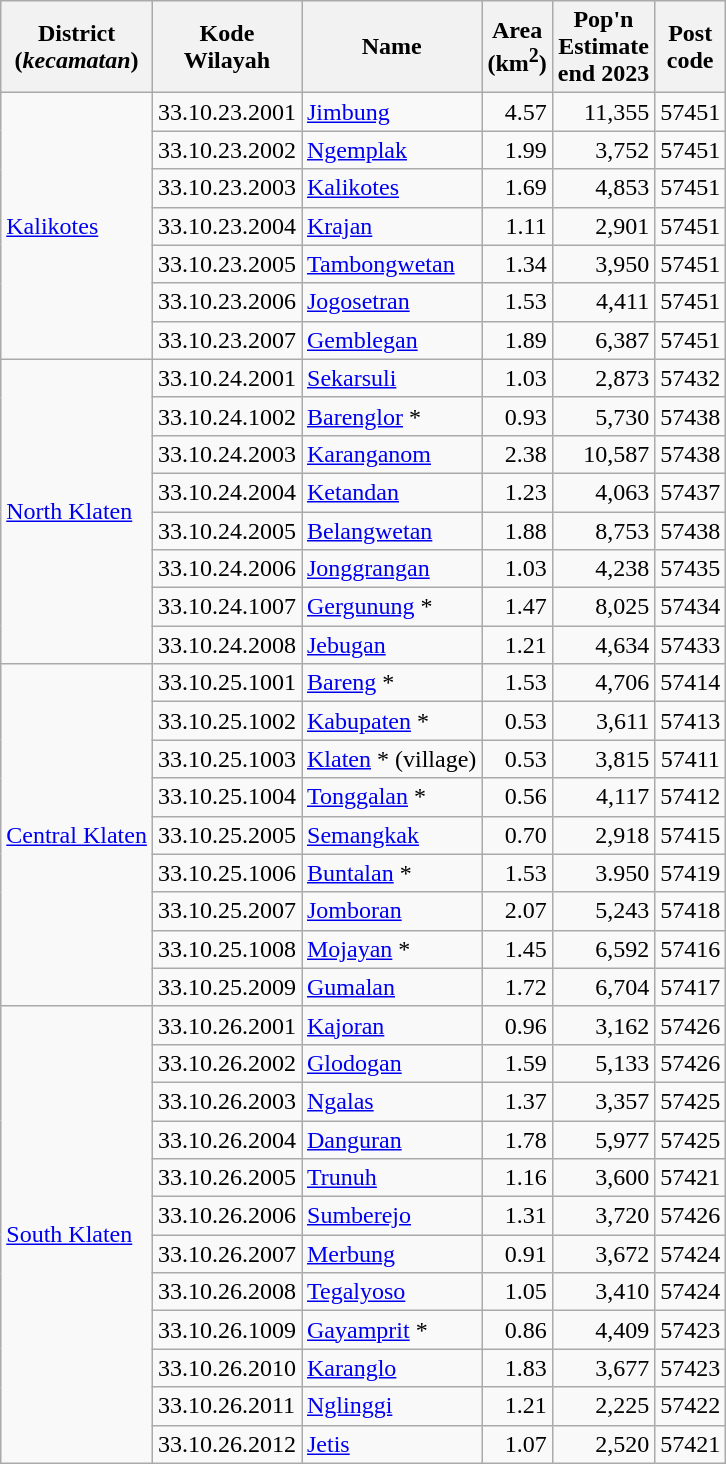<table class="wikitable sortable">
<tr>
<th>District <br>(<em>kecamatan</em>)</th>
<th>Kode<br>Wilayah</th>
<th>Name</th>
<th>Area <br>(km<sup>2</sup>)</th>
<th>Pop'n <br>Estimate<br>end 2023</th>
<th>Post<br>code</th>
</tr>
<tr>
<td rowspan="7"><a href='#'>Kalikotes</a></td>
<td>33.10.23.2001</td>
<td><a href='#'>Jimbung</a></td>
<td align="right">4.57</td>
<td align="right">11,355</td>
<td align="center">57451</td>
</tr>
<tr>
<td>33.10.23.2002</td>
<td><a href='#'>Ngemplak</a></td>
<td align="right">1.99</td>
<td align="right">3,752</td>
<td align="center">57451</td>
</tr>
<tr>
<td>33.10.23.2003</td>
<td><a href='#'>Kalikotes</a></td>
<td align="right">1.69</td>
<td align="right">4,853</td>
<td align="center">57451</td>
</tr>
<tr>
<td>33.10.23.2004</td>
<td><a href='#'>Krajan</a></td>
<td align="right">1.11</td>
<td align="right">2,901</td>
<td align="center">57451</td>
</tr>
<tr>
<td>33.10.23.2005</td>
<td><a href='#'>Tambongwetan</a></td>
<td align="right">1.34</td>
<td align="right">3,950</td>
<td align="center">57451</td>
</tr>
<tr>
<td>33.10.23.2006</td>
<td><a href='#'>Jogosetran</a></td>
<td align="right">1.53</td>
<td align="right">4,411</td>
<td align="center">57451</td>
</tr>
<tr>
<td>33.10.23.2007</td>
<td><a href='#'>Gemblegan</a></td>
<td align="right">1.89</td>
<td align="right">6,387</td>
<td align="center">57451</td>
</tr>
<tr>
<td rowspan="8"><a href='#'>North Klaten</a></td>
<td>33.10.24.2001</td>
<td><a href='#'>Sekarsuli</a></td>
<td align="right">1.03</td>
<td align="right">2,873</td>
<td align="center">57432</td>
</tr>
<tr>
<td>33.10.24.1002</td>
<td><a href='#'>Barenglor</a> *</td>
<td align="right">0.93</td>
<td align="right">5,730</td>
<td align="center">57438</td>
</tr>
<tr>
<td>33.10.24.2003</td>
<td><a href='#'>Karanganom</a></td>
<td align="right">2.38</td>
<td align="right">10,587</td>
<td align="center">57438</td>
</tr>
<tr>
<td>33.10.24.2004</td>
<td><a href='#'>Ketandan</a></td>
<td align="right">1.23</td>
<td align="right">4,063</td>
<td align="center">57437</td>
</tr>
<tr>
<td>33.10.24.2005</td>
<td><a href='#'>Belangwetan</a></td>
<td align="right">1.88</td>
<td align="right">8,753</td>
<td align="center">57438</td>
</tr>
<tr>
<td>33.10.24.2006</td>
<td><a href='#'>Jonggrangan</a></td>
<td align="right">1.03</td>
<td align="right">4,238</td>
<td align="center">57435</td>
</tr>
<tr>
<td>33.10.24.1007</td>
<td><a href='#'>Gergunung</a> *</td>
<td align="right">1.47</td>
<td align="right">8,025</td>
<td align="center">57434</td>
</tr>
<tr>
<td>33.10.24.2008</td>
<td><a href='#'>Jebugan</a></td>
<td align="right">1.21</td>
<td align="right">4,634</td>
<td align="center">57433</td>
</tr>
<tr>
<td rowspan="9"><a href='#'>Central Klaten</a></td>
<td>33.10.25.1001</td>
<td><a href='#'>Bareng</a> *</td>
<td align="right">1.53</td>
<td align="right">4,706</td>
<td align="center">57414</td>
</tr>
<tr>
<td>33.10.25.1002</td>
<td><a href='#'>Kabupaten</a> *</td>
<td align="right">0.53</td>
<td align="right">3,611</td>
<td align="center">57413</td>
</tr>
<tr>
<td>33.10.25.1003</td>
<td><a href='#'>Klaten</a> * (village)</td>
<td align="right">0.53</td>
<td align="right">3,815</td>
<td align="center">57411</td>
</tr>
<tr>
<td>33.10.25.1004</td>
<td><a href='#'>Tonggalan</a> *</td>
<td align="right">0.56</td>
<td align="right">4,117</td>
<td align="center">57412</td>
</tr>
<tr>
<td>33.10.25.2005</td>
<td><a href='#'>Semangkak</a></td>
<td align="right">0.70</td>
<td align="right">2,918</td>
<td align="center">57415</td>
</tr>
<tr>
<td>33.10.25.1006</td>
<td><a href='#'>Buntalan</a> *</td>
<td align="right">1.53</td>
<td align="right">3.950</td>
<td align="center">57419</td>
</tr>
<tr>
<td>33.10.25.2007</td>
<td><a href='#'>Jomboran</a></td>
<td align="right">2.07</td>
<td align="right">5,243</td>
<td align="center">57418</td>
</tr>
<tr>
<td>33.10.25.1008</td>
<td><a href='#'>Mojayan</a> *</td>
<td align="right">1.45</td>
<td align="right">6,592</td>
<td align="center">57416</td>
</tr>
<tr>
<td>33.10.25.2009</td>
<td><a href='#'>Gumalan</a></td>
<td align="right">1.72</td>
<td align="right">6,704</td>
<td align="center">57417</td>
</tr>
<tr>
<td rowspan="12"><a href='#'>South Klaten</a></td>
<td>33.10.26.2001</td>
<td><a href='#'>Kajoran</a></td>
<td align="right">0.96</td>
<td align="right">3,162</td>
<td align="center">57426</td>
</tr>
<tr>
<td>33.10.26.2002</td>
<td><a href='#'>Glodogan</a></td>
<td align="right">1.59</td>
<td align="right">5,133</td>
<td align="center">57426</td>
</tr>
<tr>
<td>33.10.26.2003</td>
<td><a href='#'>Ngalas</a></td>
<td align="right">1.37</td>
<td align="right">3,357</td>
<td align="center">57425</td>
</tr>
<tr>
<td>33.10.26.2004</td>
<td><a href='#'>Danguran</a></td>
<td align="right">1.78</td>
<td align="right">5,977</td>
<td align="center">57425</td>
</tr>
<tr>
<td>33.10.26.2005</td>
<td><a href='#'>Trunuh</a></td>
<td align="right">1.16</td>
<td align="right">3,600</td>
<td align="center">57421</td>
</tr>
<tr>
<td>33.10.26.2006</td>
<td><a href='#'>Sumberejo</a></td>
<td align="right">1.31</td>
<td align="right">3,720</td>
<td align="center">57426</td>
</tr>
<tr>
<td>33.10.26.2007</td>
<td><a href='#'>Merbung</a></td>
<td align="right">0.91</td>
<td align="right">3,672</td>
<td align="center">57424</td>
</tr>
<tr>
<td>33.10.26.2008</td>
<td><a href='#'>Tegalyoso</a></td>
<td align="right">1.05</td>
<td align="right">3,410</td>
<td align="center">57424</td>
</tr>
<tr>
<td>33.10.26.1009</td>
<td><a href='#'>Gayamprit</a> *</td>
<td align="right">0.86</td>
<td align="right">4,409</td>
<td align="center">57423</td>
</tr>
<tr>
<td>33.10.26.2010</td>
<td><a href='#'>Karanglo</a></td>
<td align="right">1.83</td>
<td align="right">3,677</td>
<td align="center">57423</td>
</tr>
<tr>
<td>33.10.26.2011</td>
<td><a href='#'>Nglinggi</a></td>
<td align="right">1.21</td>
<td align="right">2,225</td>
<td align="center">57422</td>
</tr>
<tr>
<td>33.10.26.2012</td>
<td><a href='#'>Jetis</a></td>
<td align="right">1.07</td>
<td align="right">2,520</td>
<td align="center">57421</td>
</tr>
</table>
